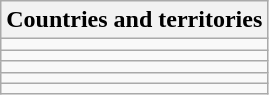<table class="wikitable">
<tr>
<th>Countries and territories</th>
</tr>
<tr>
<td></td>
</tr>
<tr>
<td></td>
</tr>
<tr>
<td></td>
</tr>
<tr>
<td></td>
</tr>
<tr>
<td></td>
</tr>
</table>
